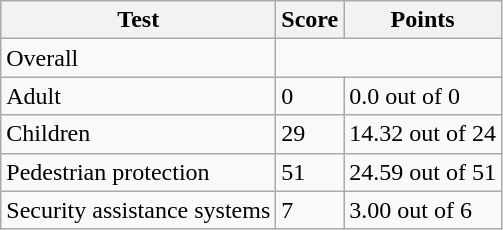<table class="wikitable">
<tr>
<th>Test</th>
<th>Score</th>
<th>Points</th>
</tr>
<tr>
<td>Overall</td>
<td colspan="2" align="center"></td>
</tr>
<tr>
<td>Adult</td>
<td>0</td>
<td>0.0 out of 0</td>
</tr>
<tr>
<td>Children</td>
<td>29</td>
<td>14.32 out of 24</td>
</tr>
<tr>
<td>Pedestrian protection</td>
<td>51</td>
<td>24.59 out of 51</td>
</tr>
<tr>
<td>Security assistance systems</td>
<td>7</td>
<td>3.00 out of 6</td>
</tr>
</table>
